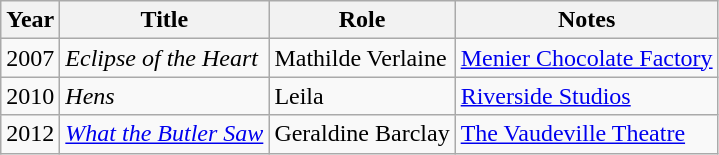<table class = "wikitable sortable">
<tr>
<th>Year</th>
<th>Title</th>
<th>Role</th>
<th>Notes</th>
</tr>
<tr>
<td>2007</td>
<td><em>Eclipse of the Heart</em></td>
<td>Mathilde Verlaine</td>
<td><a href='#'>Menier Chocolate Factory</a></td>
</tr>
<tr>
<td>2010</td>
<td><em>Hens</em></td>
<td>Leila</td>
<td><a href='#'>Riverside Studios</a></td>
</tr>
<tr>
<td>2012</td>
<td><em><a href='#'>What the Butler Saw</a></em></td>
<td>Geraldine Barclay</td>
<td><a href='#'>The Vaudeville Theatre</a></td>
</tr>
</table>
